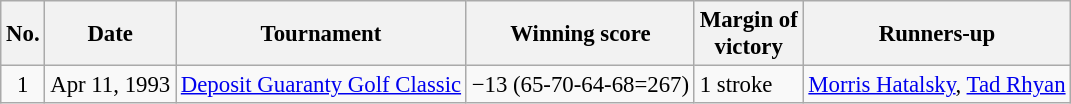<table class="wikitable" style="font-size:95%;">
<tr>
<th>No.</th>
<th>Date</th>
<th>Tournament</th>
<th>Winning score</th>
<th>Margin of<br>victory</th>
<th>Runners-up</th>
</tr>
<tr>
<td align=center>1</td>
<td align=right>Apr 11, 1993</td>
<td><a href='#'>Deposit Guaranty Golf Classic</a></td>
<td>−13 (65-70-64-68=267)</td>
<td>1 stroke</td>
<td> <a href='#'>Morris Hatalsky</a>,  <a href='#'>Tad Rhyan</a></td>
</tr>
</table>
